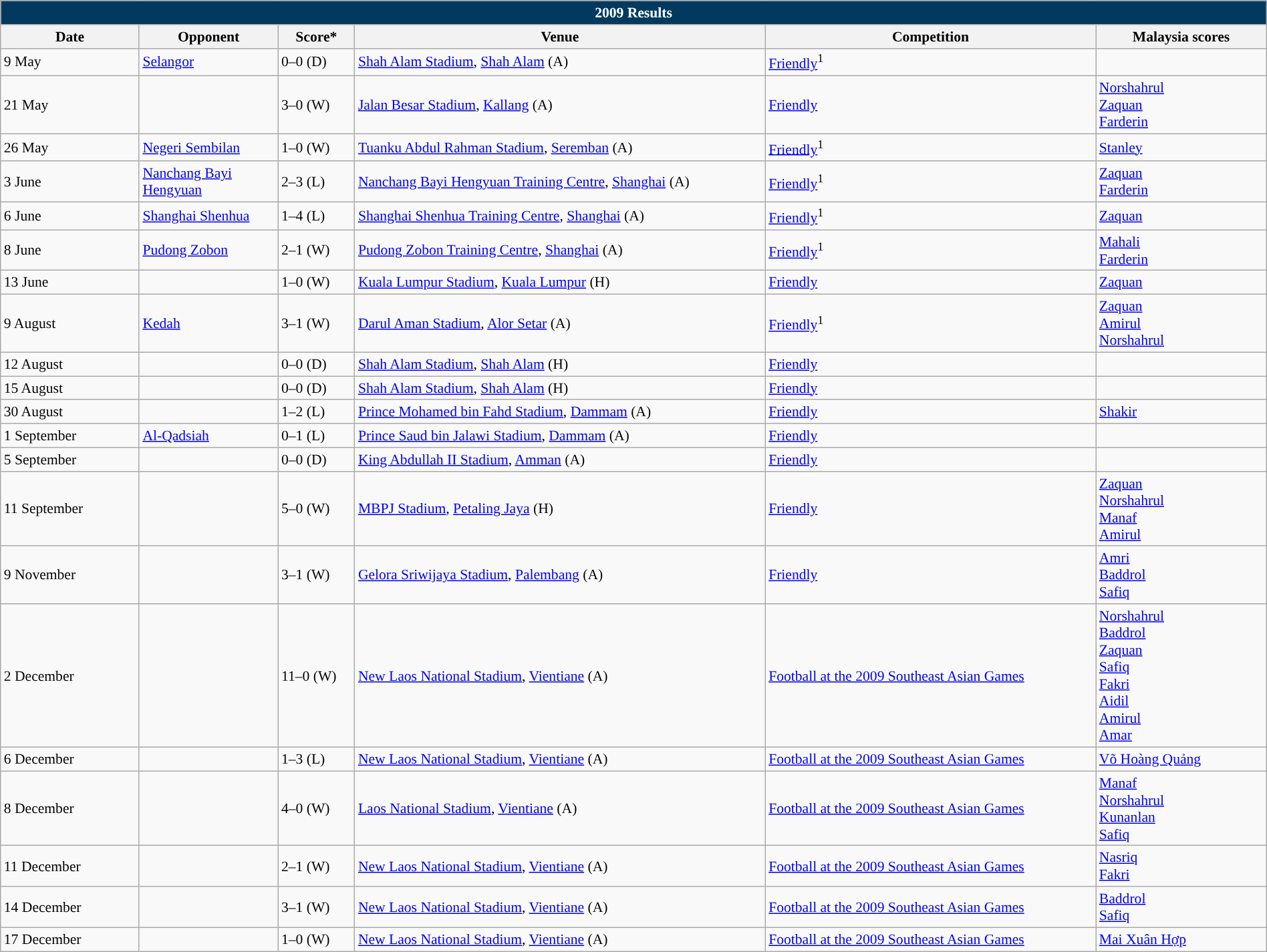<table class="wikitable" width=100% style="text-align:left;font-size:90%;">
<tr>
<th colspan=9 style="background: #013A5E; color: #FFFFFF;">2009 Results</th>
</tr>
<tr>
<th width=80>Date</th>
<th width=80>Opponent</th>
<th width=20>Score*</th>
<th width=250>Venue</th>
<th width=200>Competition</th>
<th width=100>Malaysia scores</th>
</tr>
<tr>
<td>9 May</td>
<td> <a href='#'>Selangor</a></td>
<td>0–0 (D)</td>
<td><a href='#'>Shah Alam Stadium</a>, <a href='#'>Shah Alam</a> (A)</td>
<td><a href='#'>Friendly</a><sup>1</sup></td>
<td></td>
</tr>
<tr>
<td>21 May</td>
<td></td>
<td>3–0 (W)</td>
<td><a href='#'>Jalan Besar Stadium</a>, <a href='#'>Kallang</a> (A)</td>
<td><a href='#'>Friendly</a></td>
<td><a href='#'>Norshahrul</a> <br><a href='#'>Zaquan</a> <br><a href='#'>Farderin</a> </td>
</tr>
<tr>
<td>26 May</td>
<td> <a href='#'>Negeri Sembilan</a></td>
<td>1–0 (W)</td>
<td><a href='#'>Tuanku Abdul Rahman Stadium</a>, <a href='#'>Seremban</a> (A)</td>
<td><a href='#'>Friendly</a><sup>1</sup></td>
<td><a href='#'>Stanley</a> </td>
</tr>
<tr>
<td>3 June</td>
<td> <a href='#'>Nanchang Bayi Hengyuan</a></td>
<td>2–3 (L)</td>
<td><a href='#'>Nanchang Bayi Hengyuan Training Centre</a>, <a href='#'>Shanghai</a> (A)</td>
<td><a href='#'>Friendly</a><sup>1</sup></td>
<td><a href='#'>Zaquan</a> <br><a href='#'>Farderin</a> </td>
</tr>
<tr>
<td>6 June</td>
<td> <a href='#'>Shanghai Shenhua</a></td>
<td>1–4 (L)</td>
<td><a href='#'>Shanghai Shenhua Training Centre</a>, <a href='#'>Shanghai</a> (A)</td>
<td><a href='#'>Friendly</a><sup>1</sup></td>
<td><a href='#'>Zaquan</a> </td>
</tr>
<tr>
<td>8 June</td>
<td> <a href='#'>Pudong Zobon</a></td>
<td>2–1 (W)</td>
<td><a href='#'>Pudong Zobon Training Centre</a>, <a href='#'>Shanghai</a> (A)</td>
<td><a href='#'>Friendly</a><sup>1</sup></td>
<td><a href='#'>Mahali</a> <br><a href='#'>Farderin</a> </td>
</tr>
<tr>
<td>13 June</td>
<td></td>
<td>1–0 (W)</td>
<td><a href='#'>Kuala Lumpur Stadium</a>, <a href='#'>Kuala Lumpur</a> (H)</td>
<td><a href='#'>Friendly</a></td>
<td><a href='#'>Zaquan</a> </td>
</tr>
<tr>
<td>9 August</td>
<td> <a href='#'>Kedah</a></td>
<td>3–1 (W)</td>
<td><a href='#'>Darul Aman Stadium</a>, <a href='#'>Alor Setar</a> (A)</td>
<td><a href='#'>Friendly</a><sup>1</sup></td>
<td><a href='#'>Zaquan</a> <br><a href='#'>Amirul</a> <br><a href='#'>Norshahrul</a> </td>
</tr>
<tr>
<td>12 August</td>
<td></td>
<td>0–0 (D)</td>
<td><a href='#'>Shah Alam Stadium</a>, <a href='#'>Shah Alam</a> (H)</td>
<td><a href='#'>Friendly</a></td>
<td></td>
</tr>
<tr>
<td>15 August</td>
<td></td>
<td>0–0 (D)</td>
<td><a href='#'>Shah Alam Stadium</a>, <a href='#'>Shah Alam</a> (H)</td>
<td><a href='#'>Friendly</a></td>
<td></td>
</tr>
<tr>
<td>30 August</td>
<td></td>
<td>1–2 (L)</td>
<td><a href='#'>Prince Mohamed bin Fahd Stadium</a>, <a href='#'>Dammam</a> (A)</td>
<td><a href='#'>Friendly</a></td>
<td><a href='#'>Shakir</a> </td>
</tr>
<tr>
<td>1 September</td>
<td> <a href='#'>Al-Qadsiah</a></td>
<td>0–1 (L)</td>
<td><a href='#'>Prince Saud bin Jalawi Stadium</a>, <a href='#'>Dammam</a> (A)</td>
<td><a href='#'>Friendly</a></td>
<td></td>
</tr>
<tr>
<td>5 September</td>
<td></td>
<td>0–0 (D)</td>
<td><a href='#'>King Abdullah II Stadium</a>, <a href='#'>Amman</a> (A)</td>
<td><a href='#'>Friendly</a></td>
<td></td>
</tr>
<tr>
<td>11 September</td>
<td></td>
<td>5–0 (W)</td>
<td><a href='#'>MBPJ Stadium</a>, <a href='#'>Petaling Jaya</a> (H)</td>
<td><a href='#'>Friendly</a></td>
<td><a href='#'>Zaquan</a> <br><a href='#'>Norshahrul</a> <br><a href='#'>Manaf</a> <br><a href='#'>Amirul</a> </td>
</tr>
<tr>
<td>9 November</td>
<td></td>
<td>3–1 (W)</td>
<td><a href='#'>Gelora Sriwijaya Stadium</a>, <a href='#'>Palembang</a> (A)</td>
<td><a href='#'>Friendly</a></td>
<td><a href='#'>Amri</a> <br><a href='#'>Baddrol</a> <br><a href='#'>Safiq</a> </td>
</tr>
<tr>
<td>2 December</td>
<td></td>
<td>11–0 (W)</td>
<td><a href='#'>New Laos National Stadium</a>, <a href='#'>Vientiane</a> (A)</td>
<td><a href='#'>Football at the 2009 Southeast Asian Games</a></td>
<td><a href='#'>Norshahrul</a> <br><a href='#'>Baddrol</a> <br><a href='#'>Zaquan</a> <br><a href='#'>Safiq</a> <br><a href='#'>Fakri</a> <br><a href='#'>Aidil</a> <br><a href='#'>Amirul</a> <br><a href='#'>Amar</a> </td>
</tr>
<tr>
<td>6 December</td>
<td></td>
<td>1–3 (L)</td>
<td><a href='#'>New Laos National Stadium</a>, <a href='#'>Vientiane</a> (A)</td>
<td><a href='#'>Football at the 2009 Southeast Asian Games</a></td>
<td><a href='#'>Võ Hoàng Quảng</a> </td>
</tr>
<tr>
<td>8 December</td>
<td></td>
<td>4–0 (W)</td>
<td><a href='#'>Laos National Stadium</a>, <a href='#'>Vientiane</a> (A)</td>
<td><a href='#'>Football at the 2009 Southeast Asian Games</a></td>
<td><a href='#'>Manaf</a> <br><a href='#'>Norshahrul</a> <br><a href='#'>Kunanlan</a> <br><a href='#'>Safiq</a> </td>
</tr>
<tr>
<td>11 December</td>
<td></td>
<td>2–1 (W)</td>
<td><a href='#'>New Laos National Stadium</a>, <a href='#'>Vientiane</a> (A)</td>
<td><a href='#'>Football at the 2009 Southeast Asian Games</a></td>
<td><a href='#'>Nasriq</a> <br><a href='#'>Fakri</a> </td>
</tr>
<tr>
<td>14 December</td>
<td></td>
<td>3–1 (W)</td>
<td><a href='#'>New Laos National Stadium</a>, <a href='#'>Vientiane</a> (A)</td>
<td><a href='#'>Football at the 2009 Southeast Asian Games</a></td>
<td><a href='#'>Baddrol</a> <br><a href='#'>Safiq</a> </td>
</tr>
<tr>
<td>17 December</td>
<td></td>
<td>1–0 (W)</td>
<td><a href='#'>New Laos National Stadium</a>, <a href='#'>Vientiane</a> (A)</td>
<td><a href='#'>Football at the 2009 Southeast Asian Games</a></td>
<td><a href='#'>Mai Xuân Hợp</a> </td>
</tr>
</table>
